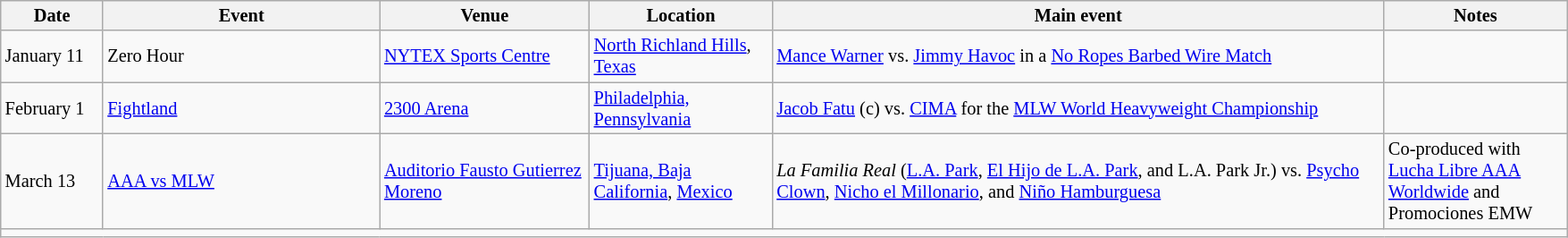<table class="sortable wikitable succession-box" style="font-size:85%; font-size:85%">
<tr>
<th scope="col" width="70">Date</th>
<th scope="col" width="200">Event</th>
<th scope="col" width="150">Venue</th>
<th scope="col" width="130">Location</th>
<th scope="col" width="450">Main event</th>
<th scope="col" width="130">Notes</th>
</tr>
<tr>
<td>January 11</td>
<td>Zero Hour</td>
<td><a href='#'>NYTEX Sports Centre</a></td>
<td><a href='#'>North Richland Hills</a>, <a href='#'>Texas</a></td>
<td><a href='#'>Mance Warner</a> vs. <a href='#'>Jimmy Havoc</a> in a <a href='#'>No Ropes Barbed Wire Match</a></td>
<td></td>
</tr>
<tr>
<td>February 1</td>
<td><a href='#'>Fightland</a></td>
<td><a href='#'>2300 Arena</a></td>
<td><a href='#'>Philadelphia, Pennsylvania</a></td>
<td><a href='#'>Jacob Fatu</a> (c) vs. <a href='#'>CIMA</a> for the <a href='#'>MLW World Heavyweight Championship</a></td>
<td></td>
</tr>
<tr>
<td>March 13</td>
<td><a href='#'>AAA vs MLW</a></td>
<td><a href='#'>Auditorio Fausto Gutierrez Moreno</a></td>
<td><a href='#'>Tijuana, Baja California</a>, <a href='#'>Mexico</a></td>
<td><em>La Familia Real</em> (<a href='#'>L.A. Park</a>, <a href='#'>El Hijo de L.A. Park</a>, and L.A. Park Jr.) vs. <a href='#'>Psycho Clown</a>, <a href='#'>Nicho el Millonario</a>, and <a href='#'>Niño Hamburguesa</a></td>
<td>Co-produced with <a href='#'>Lucha Libre AAA Worldwide</a> and Promociones EMW</td>
</tr>
<tr>
<td colspan="6"></td>
</tr>
</table>
